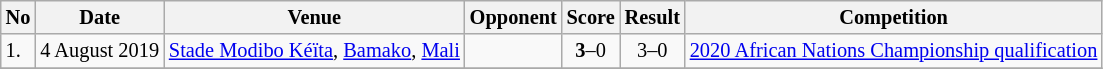<table class="wikitable" style="font-size:85%;">
<tr>
<th>No</th>
<th>Date</th>
<th>Venue</th>
<th>Opponent</th>
<th>Score</th>
<th>Result</th>
<th>Competition</th>
</tr>
<tr>
<td>1.</td>
<td>4 August 2019</td>
<td><a href='#'>Stade Modibo Kéïta</a>, <a href='#'>Bamako</a>, <a href='#'>Mali</a></td>
<td></td>
<td align=center><strong>3</strong>–0</td>
<td align=center>3–0</td>
<td><a href='#'>2020 African Nations Championship qualification</a></td>
</tr>
<tr>
</tr>
</table>
